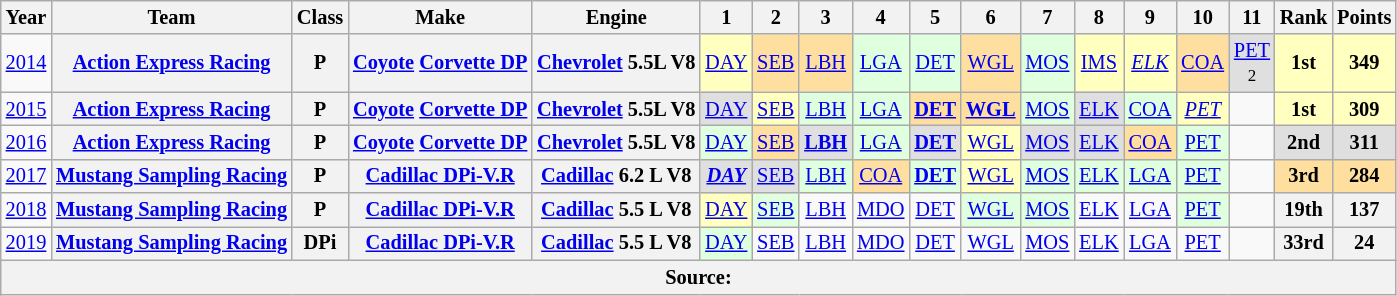<table class="wikitable" style="text-align:center; font-size:85%">
<tr>
<th>Year</th>
<th>Team</th>
<th>Class</th>
<th>Make</th>
<th>Engine</th>
<th>1</th>
<th>2</th>
<th>3</th>
<th>4</th>
<th>5</th>
<th>6</th>
<th>7</th>
<th>8</th>
<th>9</th>
<th>10</th>
<th>11</th>
<th>Rank</th>
<th>Points</th>
</tr>
<tr>
<td><a href='#'>2014</a></td>
<th nowrap><a href='#'>Action Express Racing</a></th>
<th>P</th>
<th nowrap><a href='#'>Coyote</a> <a href='#'>Corvette DP</a></th>
<th nowrap><a href='#'>Chevrolet</a> 5.5L V8</th>
<td style="background:#FFFFBF;"><a href='#'>DAY</a><br></td>
<td style="background:#FFDF9F;"><a href='#'>SEB</a><br></td>
<td style="background:#ffdf9f;"><a href='#'>LBH</a><br></td>
<td style="background:#dfffdf;"><a href='#'>LGA</a><br></td>
<td style="background:#DFFFDF;"><a href='#'>DET</a><br></td>
<td style="background:#ffdf9f;"><a href='#'>WGL</a><br></td>
<td style="background:#dfffdf;"><a href='#'>MOS</a><br></td>
<td style="background:#ffffbf;"><a href='#'>IMS</a><br></td>
<td style="background:#ffffbf;"><em><a href='#'>ELK</a></em><br></td>
<td style="background:#ffdf9f;"><a href='#'>COA</a><br></td>
<td style="background:#DFDFDF;"><a href='#'>PET</a><br><small>2 </small></td>
<th style="background:#ffffbf;">1st</th>
<th style="background:#ffffbf;">349</th>
</tr>
<tr>
<td><a href='#'>2015</a></td>
<th nowrap><a href='#'>Action Express Racing</a></th>
<th>P</th>
<th nowrap><a href='#'>Coyote</a> <a href='#'>Corvette DP</a></th>
<th nowrap><a href='#'>Chevrolet</a> 5.5L V8</th>
<td style="background:#DFDFDF;"><a href='#'>DAY</a><br></td>
<td style="background:#FFFFBF;"><a href='#'>SEB</a><br></td>
<td style="background:#dfffdf;"><a href='#'>LBH</a><br></td>
<td style="background:#dfffdf;"><a href='#'>LGA</a><br></td>
<td style="background:#ffdf9f;"><strong><a href='#'>DET</a></strong><br></td>
<td style="background:#ffdf9f;"><strong><a href='#'>WGL</a></strong><br></td>
<td style="background:#dfffdf;"><a href='#'>MOS</a><br></td>
<td style="background:#dfdfdf;"><a href='#'>ELK</a><br></td>
<td style="background:#DFFFDF;"><a href='#'>COA</a><br></td>
<td style="background:#FFFFBF;"><em><a href='#'>PET</a></em><br></td>
<td></td>
<th style="background:#ffffbf;">1st</th>
<th style="background:#ffffbf;">309</th>
</tr>
<tr>
<td><a href='#'>2016</a></td>
<th nowrap><a href='#'>Action Express Racing</a></th>
<th>P</th>
<th nowrap><a href='#'>Coyote</a> <a href='#'>Corvette DP</a></th>
<th nowrap><a href='#'>Chevrolet</a> 5.5L V8</th>
<td style="background:#dfffdf;"><a href='#'>DAY</a><br></td>
<td style="background:#ffdf9f;"><a href='#'>SEB</a><br></td>
<td style="background:#dfdfdf;"><strong><a href='#'>LBH</a></strong><br></td>
<td style="background:#dfffdf;"><a href='#'>LGA</a><br></td>
<td style="background:#dfdfdf;"><strong><a href='#'>DET</a></strong><br></td>
<td style="background:#ffffbf;"><a href='#'>WGL</a><br></td>
<td style="background:#dfdfdf;"><a href='#'>MOS</a><br></td>
<td style="background:#dfdfdf;"><a href='#'>ELK</a><br></td>
<td style="background:#ffdf9f;"><a href='#'>COA</a><br></td>
<td style="background:#dfffdf;"><a href='#'>PET</a><br></td>
<td></td>
<th style="background:#dfdfdf;">2nd</th>
<th style="background:#dfdfdf;">311</th>
</tr>
<tr>
<td><a href='#'>2017</a></td>
<th nowrap><a href='#'>Mustang Sampling Racing</a></th>
<th>P</th>
<th nowrap><a href='#'>Cadillac DPi-V.R</a></th>
<th nowrap><a href='#'>Cadillac</a> 6.2 L V8</th>
<td style="background:#DFDFDF;"><strong><em><a href='#'>DAY</a></em></strong><br></td>
<td style="background:#DFDFDF;"><a href='#'>SEB</a><br></td>
<td style="background:#DFFFDF;"><a href='#'>LBH</a><br></td>
<td style="background:#FFDF9F;"><a href='#'>COA</a><br></td>
<td style="background:#DFFFDF;"><strong><a href='#'>DET</a></strong><br></td>
<td style="background:#FFFFBF;"><a href='#'>WGL</a><br></td>
<td style="background:#DFFFDF;"><a href='#'>MOS</a><br></td>
<td style="background:#DFFFDF;"><a href='#'>ELK</a><br></td>
<td style="background:#DFFFDF;"><a href='#'>LGA</a><br></td>
<td style="background:#DFFFDF;"><a href='#'>PET</a><br></td>
<td></td>
<th style="background:#FFDF9F;">3rd</th>
<th style="background:#FFDF9F;">284</th>
</tr>
<tr>
<td><a href='#'>2018</a></td>
<th nowrap><a href='#'>Mustang Sampling Racing</a></th>
<th>P</th>
<th nowrap><a href='#'>Cadillac DPi-V.R</a></th>
<th nowrap><a href='#'>Cadillac</a> 5.5 L V8</th>
<td style="background:#FFFFBF;"><a href='#'>DAY</a><br></td>
<td style="background:#DFFFDF;"><a href='#'>SEB</a><br></td>
<td><a href='#'>LBH</a></td>
<td><a href='#'>MDO</a></td>
<td><a href='#'>DET</a></td>
<td style="background:#DFFFDF;"><a href='#'>WGL</a><br></td>
<td style="background:#DFFFDF;"><a href='#'>MOS</a><br></td>
<td><a href='#'>ELK</a></td>
<td><a href='#'>LGA</a></td>
<td style="background:#DFFFDF;"><a href='#'>PET</a><br></td>
<td></td>
<th>19th</th>
<th>137</th>
</tr>
<tr>
<td><a href='#'>2019</a></td>
<th nowrap><a href='#'>Mustang Sampling Racing</a></th>
<th>DPi</th>
<th nowrap><a href='#'>Cadillac DPi-V.R</a></th>
<th nowrap><a href='#'>Cadillac</a> 5.5 L V8</th>
<td style="background:#DFFFDF;"><a href='#'>DAY</a><br></td>
<td><a href='#'>SEB</a></td>
<td><a href='#'>LBH</a></td>
<td><a href='#'>MDO</a></td>
<td><a href='#'>DET</a></td>
<td><a href='#'>WGL</a></td>
<td><a href='#'>MOS</a></td>
<td><a href='#'>ELK</a></td>
<td><a href='#'>LGA</a></td>
<td><a href='#'>PET</a></td>
<td></td>
<th>33rd</th>
<th>24</th>
</tr>
<tr>
<th colspan="18">Source:</th>
</tr>
</table>
